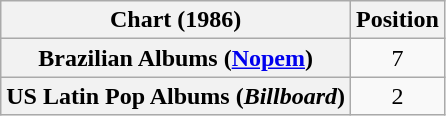<table class="wikitable sortable plainrowheaders" style="text-align:center">
<tr>
<th>Chart (1986)</th>
<th>Position</th>
</tr>
<tr>
<th scope="row">Brazilian Albums (<a href='#'>Nopem</a>)</th>
<td align="center">7</td>
</tr>
<tr>
<th scope="row" style="text-align:left;">US Latin Pop Albums (<em>Billboard</em>)</th>
<td style="text-align:center;">2</td>
</tr>
</table>
